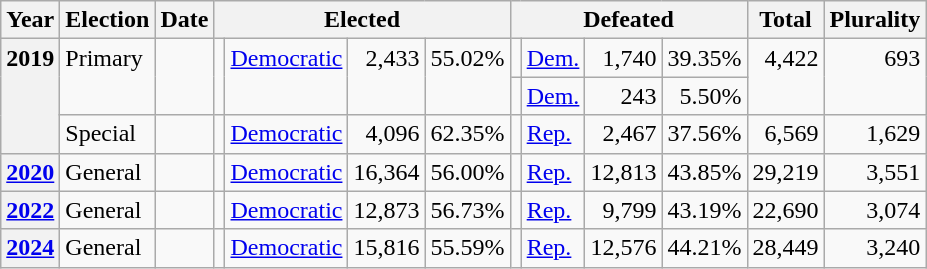<table class=wikitable>
<tr>
<th>Year</th>
<th>Election</th>
<th>Date</th>
<th ! colspan="4">Elected</th>
<th ! colspan="4">Defeated</th>
<th>Total</th>
<th>Plurality</th>
</tr>
<tr>
<th rowspan="3" valign="top">2019<br></th>
<td rowspan="2" valign="top">Primary</td>
<td rowspan="2" valign="top"></td>
<td rowspan="2" valign="top"></td>
<td rowspan="2" valign="top" ><a href='#'>Democratic</a></td>
<td rowspan="2" valign="top" align="right">2,433</td>
<td rowspan="2" valign="top" align="right">55.02%</td>
<td valign="top"></td>
<td valign="top" ><a href='#'>Dem.</a></td>
<td valign="top" align="right">1,740</td>
<td valign="top" align="right">39.35%</td>
<td rowspan="2" valign="top" align="right">4,422</td>
<td rowspan="2" valign="top" align="right">693</td>
</tr>
<tr>
<td valign="top"></td>
<td valign="top" ><a href='#'>Dem.</a></td>
<td valign="top" align="right">243</td>
<td valign="top" align="right">5.50%</td>
</tr>
<tr>
<td valign="top">Special</td>
<td valign="top"></td>
<td valign="top"></td>
<td valign="top" ><a href='#'>Democratic</a></td>
<td valign="top" align="right">4,096</td>
<td valign="top" align="right">62.35%</td>
<td valign="top"></td>
<td valign="top" ><a href='#'>Rep.</a></td>
<td valign="top" align="right">2,467</td>
<td valign="top" align="right">37.56%</td>
<td valign="top" align="right">6,569</td>
<td valign="top" align="right">1,629</td>
</tr>
<tr>
<th valign="top"><a href='#'>2020</a></th>
<td valign="top">General</td>
<td valign="top"></td>
<td valign="top"></td>
<td valign="top" ><a href='#'>Democratic</a></td>
<td valign="top" align="right">16,364</td>
<td valign="top" align="right">56.00%</td>
<td valign="top"></td>
<td valign="top" ><a href='#'>Rep.</a></td>
<td valign="top" align="right">12,813</td>
<td valign="top" align="right">43.85%</td>
<td valign="top" align="right">29,219</td>
<td valign="top" align="right">3,551</td>
</tr>
<tr>
<th valign="top"><a href='#'>2022</a></th>
<td valign="top">General</td>
<td valign="top"></td>
<td valign="top"></td>
<td valign="top" ><a href='#'>Democratic</a></td>
<td valign="top" align="right">12,873</td>
<td valign="top" align="right">56.73%</td>
<td valign="top"></td>
<td valign="top" ><a href='#'>Rep.</a></td>
<td valign="top" align="right">9,799</td>
<td valign="top" align="right">43.19%</td>
<td valign="top" align="right">22,690</td>
<td valign="top" align="right">3,074</td>
</tr>
<tr>
<th valign="top"><a href='#'>2024</a></th>
<td valign="top">General</td>
<td valign="top"></td>
<td valign="top"></td>
<td valign="top" ><a href='#'>Democratic</a></td>
<td valign="top" align="right">15,816</td>
<td valign="top" align="right">55.59%</td>
<td valign="top"></td>
<td valign="top" ><a href='#'>Rep.</a></td>
<td valign="top" align="right">12,576</td>
<td valign="top" align="right">44.21%</td>
<td valign="top" align="right">28,449</td>
<td valign="top" align="right">3,240</td>
</tr>
</table>
